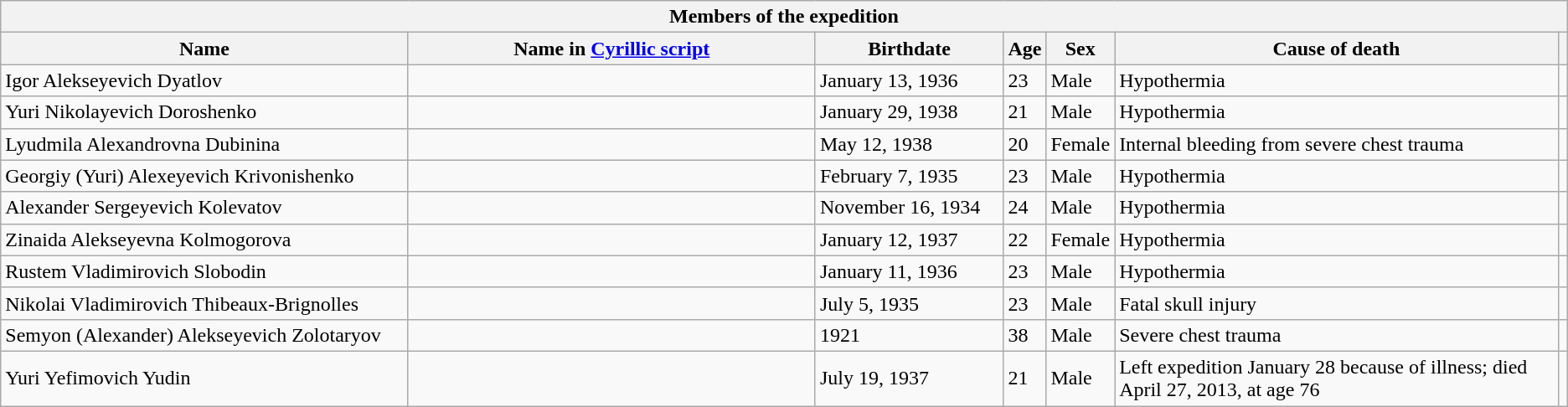<table class="wikitable sortable">
<tr>
<th colspan="7" style="text-align:center;">Members of the expedition</th>
</tr>
<tr>
<th style="width:26%">Name </th>
<th style="width:26%">Name in <a href='#'>Cyrillic script</a></th>
<th style="width:12%">Birthdate</th>
<th>Age</th>
<th>Sex</th>
<th>Cause of death</th>
<th class="unsortable"></th>
</tr>
<tr>
<td>Igor Alekseyevich Dyatlov</td>
<td></td>
<td>January 13, 1936</td>
<td>23</td>
<td>Male</td>
<td>Hypothermia</td>
<td align="center"></td>
</tr>
<tr>
<td>Yuri Nikolayevich Doroshenko</td>
<td></td>
<td>January 29, 1938</td>
<td>21</td>
<td>Male</td>
<td>Hypothermia</td>
<td align="center"></td>
</tr>
<tr>
<td>Lyudmila Alexandrovna Dubinina</td>
<td></td>
<td>May 12, 1938</td>
<td>20</td>
<td>Female</td>
<td>Internal bleeding from severe chest trauma</td>
<td align="center"></td>
</tr>
<tr>
<td>Georgiy (Yuri) Alexeyevich Krivonishenko</td>
<td></td>
<td>February 7, 1935</td>
<td>23</td>
<td>Male</td>
<td>Hypothermia</td>
<td align="center"></td>
</tr>
<tr>
<td>Alexander Sergeyevich Kolevatov</td>
<td></td>
<td>November 16, 1934</td>
<td>24</td>
<td>Male</td>
<td>Hypothermia</td>
<td align="center"></td>
</tr>
<tr>
<td>Zinaida Alekseyevna Kolmogorova</td>
<td></td>
<td>January 12, 1937</td>
<td>22</td>
<td>Female</td>
<td>Hypothermia</td>
<td align="center"></td>
</tr>
<tr>
<td>Rustem Vladimirovich Slobodin</td>
<td></td>
<td>January 11, 1936</td>
<td>23</td>
<td>Male</td>
<td>Hypothermia</td>
<td align="center"></td>
</tr>
<tr>
<td>Nikolai Vladimirovich Thibeaux-Brignolles</td>
<td></td>
<td>July 5, 1935</td>
<td>23</td>
<td>Male</td>
<td>Fatal skull injury</td>
<td></td>
</tr>
<tr>
<td>Semyon (Alexander) Alekseyevich Zolotaryov</td>
<td></td>
<td>1921</td>
<td>38</td>
<td>Male</td>
<td>Severe chest trauma</td>
<td align="center"></td>
</tr>
<tr>
<td>Yuri Yefimovich Yudin</td>
<td></td>
<td>July 19, 1937</td>
<td>21</td>
<td>Male</td>
<td>Left expedition January 28 because of illness; died April 27, 2013, at age 76</td>
<td align="center"></td>
</tr>
</table>
